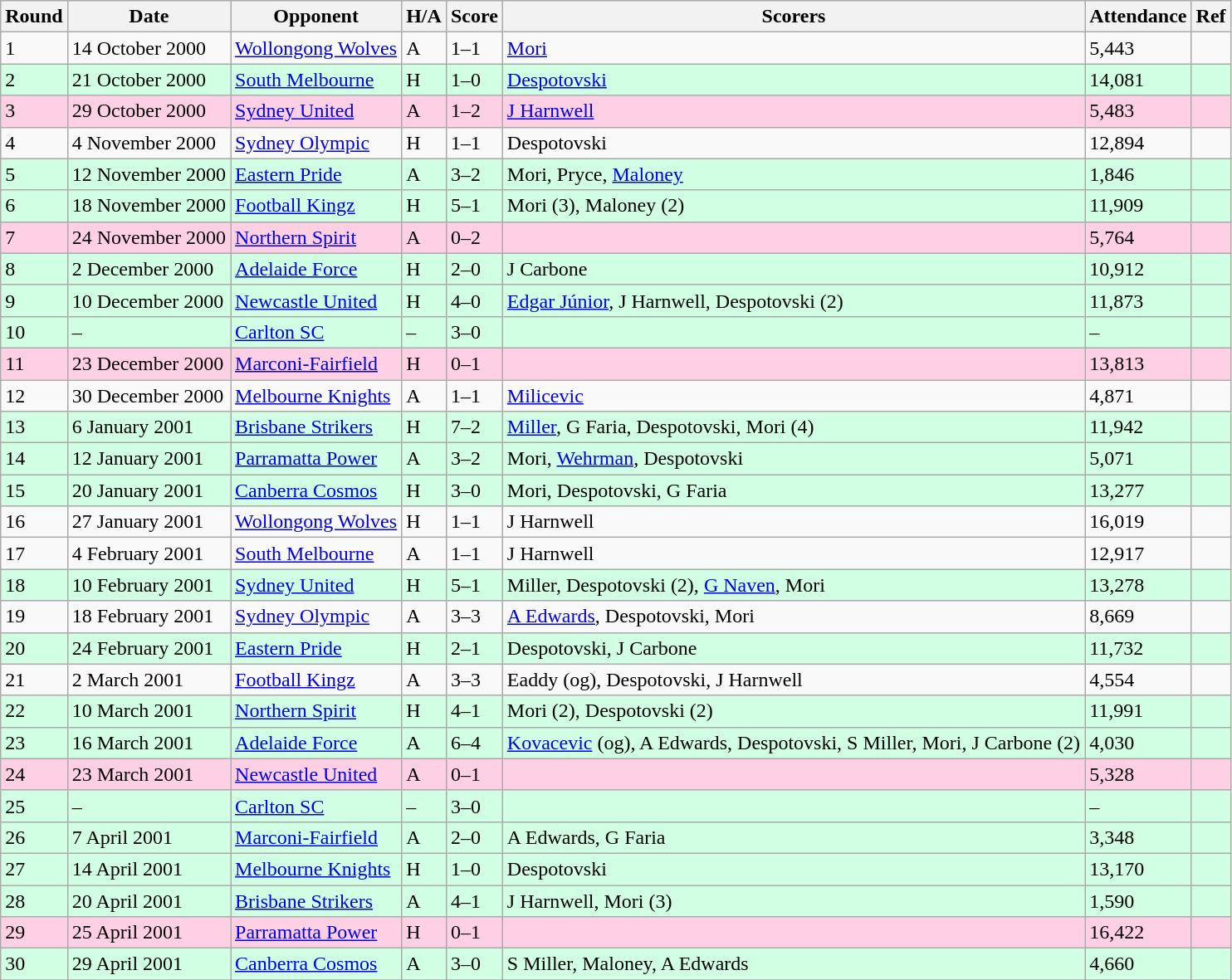<table class="wikitable sortable">
<tr>
<th>Round</th>
<th>Date</th>
<th>Opponent</th>
<th>H/A</th>
<th>Score</th>
<th>Scorers</th>
<th>Attendance</th>
<th>Ref</th>
</tr>
<tr>
<td>1</td>
<td>14 October 2000</td>
<td><a href='#'>Wollongong Wolves</a></td>
<td>A</td>
<td>1–1</td>
<td><a href='#'>Mori</a></td>
<td>5,443</td>
<td></td>
</tr>
<tr bgcolor="#d0ffe3">
<td>2</td>
<td>21 October 2000</td>
<td><a href='#'>South Melbourne</a></td>
<td>H</td>
<td>1–0</td>
<td><a href='#'>Despotovski</a></td>
<td>14,081</td>
<td></td>
</tr>
<tr bgcolor="#ffd0e3">
<td>3</td>
<td>29 October 2000</td>
<td><a href='#'>Sydney United</a></td>
<td>A</td>
<td>1–2</td>
<td><a href='#'>J Harnwell</a></td>
<td>5,483</td>
<td></td>
</tr>
<tr>
<td>4</td>
<td>4 November 2000</td>
<td><a href='#'>Sydney Olympic</a></td>
<td>H</td>
<td>1–1</td>
<td>Despotovski</td>
<td>12,894</td>
<td></td>
</tr>
<tr bgcolor="#d0ffe3">
<td>5</td>
<td>12 November 2000</td>
<td><a href='#'>Eastern Pride</a></td>
<td>A</td>
<td>3–2</td>
<td>Mori, Pryce, <a href='#'>Maloney</a></td>
<td>1,846</td>
<td></td>
</tr>
<tr bgcolor="#d0ffe3">
<td>6</td>
<td>18 November 2000</td>
<td><a href='#'>Football Kingz</a></td>
<td>H</td>
<td>5–1</td>
<td>Mori (3), Maloney (2)</td>
<td>11,909</td>
<td></td>
</tr>
<tr bgcolor="#ffd0e3">
<td>7</td>
<td>24 November 2000</td>
<td><a href='#'>Northern Spirit</a></td>
<td>A</td>
<td>0–2</td>
<td></td>
<td>5,764</td>
<td></td>
</tr>
<tr bgcolor="#d0ffe3">
<td>8</td>
<td>2 December 2000</td>
<td><a href='#'>Adelaide Force</a></td>
<td>H</td>
<td>2–0</td>
<td>J Carbone</td>
<td>10,912</td>
<td></td>
</tr>
<tr bgcolor="#d0ffe3">
<td>9</td>
<td>10 December 2000</td>
<td><a href='#'>Newcastle United</a></td>
<td>H</td>
<td>4–0</td>
<td><a href='#'>Edgar Júnior</a>, J Harnwell, Despotovski (2)</td>
<td>11,873</td>
<td></td>
</tr>
<tr bgcolor="#d0ffe3">
<td>10</td>
<td>–</td>
<td><a href='#'>Carlton SC</a></td>
<td>–</td>
<td>3–0</td>
<td></td>
<td>–</td>
<td></td>
</tr>
<tr bgcolor="#ffd0e3">
<td>11</td>
<td>23 December 2000</td>
<td><a href='#'>Marconi-Fairfield</a></td>
<td>H</td>
<td>0–1</td>
<td></td>
<td>13,813</td>
<td></td>
</tr>
<tr>
<td>12</td>
<td>30 December 2000</td>
<td><a href='#'>Melbourne Knights</a></td>
<td>A</td>
<td>1–1</td>
<td><a href='#'>Milicevic</a></td>
<td>4,871</td>
<td></td>
</tr>
<tr bgcolor="#d0ffe3">
<td>13</td>
<td>6 January 2001</td>
<td><a href='#'>Brisbane Strikers</a></td>
<td>H</td>
<td>7–2</td>
<td><a href='#'>Miller</a>, G Faria, Despotovski, Mori (4)</td>
<td>11,942</td>
<td></td>
</tr>
<tr bgcolor="#d0ffe3">
<td>14</td>
<td>12 January 2001</td>
<td><a href='#'>Parramatta Power</a></td>
<td>A</td>
<td>3–2</td>
<td>Mori, <a href='#'>Wehrman</a>, Despotovski</td>
<td>5,071</td>
<td></td>
</tr>
<tr bgcolor="#d0ffe3">
<td>15</td>
<td>20 January 2001</td>
<td><a href='#'>Canberra Cosmos</a></td>
<td>H</td>
<td>3–0</td>
<td>Mori, Despotovski, G Faria</td>
<td>13,277</td>
<td></td>
</tr>
<tr>
<td>16</td>
<td>27 January 2001</td>
<td><a href='#'>Wollongong Wolves</a></td>
<td>H</td>
<td>1–1</td>
<td>J Harnwell</td>
<td>16,019</td>
<td></td>
</tr>
<tr>
<td>17</td>
<td>4 February 2001</td>
<td><a href='#'>South Melbourne</a></td>
<td>A</td>
<td>1–1</td>
<td>J Harnwell</td>
<td>12,917</td>
<td></td>
</tr>
<tr bgcolor="#d0ffe3">
<td>18</td>
<td>10 February 2001</td>
<td><a href='#'>Sydney United</a></td>
<td>H</td>
<td>5–1</td>
<td>Miller, Despotovski (2), <a href='#'>G Naven</a>, Mori</td>
<td>13,278</td>
<td></td>
</tr>
<tr>
<td>19</td>
<td>18 February 2001</td>
<td><a href='#'>Sydney Olympic</a></td>
<td>A</td>
<td>3–3</td>
<td><a href='#'>A Edwards</a>, Despotovski, Mori</td>
<td>8,669</td>
<td></td>
</tr>
<tr bgcolor="#d0ffe3">
<td>20</td>
<td>24 February 2001</td>
<td><a href='#'>Eastern Pride</a></td>
<td>H</td>
<td>2–1</td>
<td>Despotovski, J Carbone</td>
<td>11,732</td>
<td></td>
</tr>
<tr>
<td>21</td>
<td>2 March 2001</td>
<td><a href='#'>Football Kingz</a></td>
<td>A</td>
<td>3–3</td>
<td>Eaddy (og), Despotovski, J Harnwell</td>
<td>4,554</td>
<td></td>
</tr>
<tr bgcolor="#d0ffe3">
<td>22</td>
<td>10 March 2001</td>
<td><a href='#'>Northern Spirit</a></td>
<td>H</td>
<td>4–1</td>
<td>Mori (2), Despotovski (2)</td>
<td>11,991</td>
<td></td>
</tr>
<tr bgcolor="#d0ffe3">
<td>23</td>
<td>16 March 2001</td>
<td><a href='#'>Adelaide Force</a></td>
<td>A</td>
<td>6–4</td>
<td><a href='#'>Kovacevic</a> (og), A Edwards, Despotovski, S Miller, Mori, J Carbone (2)</td>
<td>4,030</td>
<td></td>
</tr>
<tr bgcolor="#ffd0e3">
<td>24</td>
<td>23 March 2001</td>
<td><a href='#'>Newcastle United</a></td>
<td>A</td>
<td>0–1</td>
<td></td>
<td>5,328</td>
<td></td>
</tr>
<tr bgcolor="#d0ffe3">
<td>25</td>
<td>–</td>
<td><a href='#'>Carlton SC</a></td>
<td>–</td>
<td>3–0</td>
<td></td>
<td>–</td>
<td></td>
</tr>
<tr bgcolor="#d0ffe3">
<td>26</td>
<td>7 April 2001</td>
<td><a href='#'>Marconi-Fairfield</a></td>
<td>A</td>
<td>2–0</td>
<td>A Edwards, G Faria</td>
<td>3,348</td>
<td></td>
</tr>
<tr bgcolor="#d0ffe3">
<td>27</td>
<td>14 April 2001</td>
<td><a href='#'>Melbourne Knights</a></td>
<td>H</td>
<td>1–0</td>
<td>Despotovski</td>
<td>13,170</td>
<td></td>
</tr>
<tr bgcolor="#d0ffe3">
<td>28</td>
<td>20 April 2001</td>
<td><a href='#'>Brisbane Strikers</a></td>
<td>A</td>
<td>4–1</td>
<td>J Harnwell, Mori (3)</td>
<td>1,590</td>
<td></td>
</tr>
<tr bgcolor="#ffd0e3">
<td>29</td>
<td>25 April 2001</td>
<td><a href='#'>Parramatta Power</a></td>
<td>H</td>
<td>0–1</td>
<td></td>
<td>16,422</td>
<td></td>
</tr>
<tr bgcolor="#d0ffe3">
<td>30</td>
<td>29 April 2001</td>
<td><a href='#'>Canberra Cosmos</a></td>
<td>A</td>
<td>3–0</td>
<td>S Miller, Maloney, A Edwards</td>
<td>4,660</td>
<td></td>
</tr>
<tr>
</tr>
</table>
